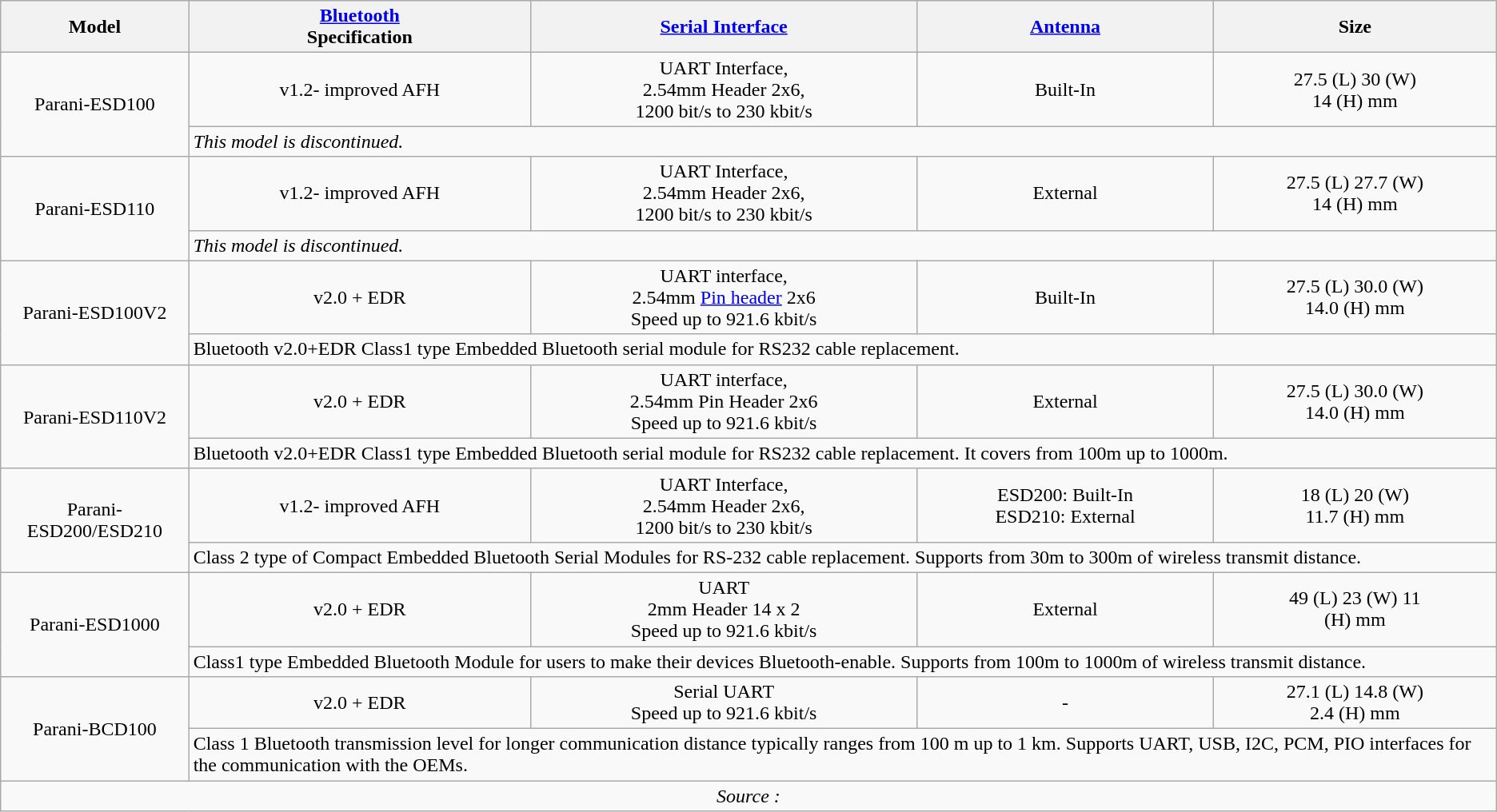<table class="wikitable" border="1" align="center">
<tr>
<th>Model</th>
<th><a href='#'>Bluetooth</a> <br> Specification</th>
<th><a href='#'>Serial Interface</a></th>
<th><a href='#'>Antenna</a></th>
<th>Size</th>
</tr>
<tr>
<td rowspan="2" style="text-align: center;">Parani-ESD100</td>
<td style="text-align: center;">v1.2- improved AFH</td>
<td style="text-align: center;">UART Interface,<br> 2.54mm Header 2x6, <br> 1200 bit/s to 230 kbit/s</td>
<td style="text-align: center;">Built-In</td>
<td style="text-align: center;">27.5 (L) 30 (W) <br> 14 (H) mm</td>
</tr>
<tr>
<td colspan="4"><em>This model is discontinued.</em></td>
</tr>
<tr>
<td rowspan="2" style="text-align: center;">Parani-ESD110</td>
<td style="text-align: center;">v1.2- improved AFH</td>
<td style="text-align: center;">UART Interface,<br> 2.54mm Header 2x6, <br> 1200 bit/s to 230 kbit/s</td>
<td style="text-align: center;">External</td>
<td style="text-align: center;">27.5 (L) 27.7 (W) <br> 14 (H) mm</td>
</tr>
<tr>
<td colspan="4"><em>This model is discontinued.</em></td>
</tr>
<tr>
<td rowspan="2" style="text-align: center;">Parani-ESD100V2</td>
<td style="text-align: center;">v2.0 + EDR</td>
<td style="text-align: center;">UART interface,<br> 2.54mm <a href='#'>Pin header</a> 2x6<br> Speed up to 921.6 kbit/s</td>
<td style="text-align: center;">Built-In</td>
<td style="text-align: center;">27.5 (L) 30.0 (W) <br> 14.0 (H) mm</td>
</tr>
<tr>
<td colspan="4">Bluetooth v2.0+EDR Class1 type Embedded Bluetooth serial module for RS232 cable replacement.</td>
</tr>
<tr>
<td rowspan="2" style="text-align: center;">Parani-ESD110V2</td>
<td style="text-align: center;">v2.0 + EDR</td>
<td style="text-align: center;">UART interface,<br> 2.54mm Pin Header 2x6<br> Speed up to 921.6 kbit/s</td>
<td style="text-align: center;">External</td>
<td style="text-align: center;">27.5 (L) 30.0 (W) <br> 14.0 (H) mm</td>
</tr>
<tr>
<td colspan="4">Bluetooth v2.0+EDR Class1 type Embedded Bluetooth serial module for RS232 cable replacement. It covers from 100m up to 1000m.</td>
</tr>
<tr>
<td rowspan="2" style="text-align: center;">Parani-ESD200/ESD210</td>
<td style="text-align: center;">v1.2- improved AFH</td>
<td style="text-align: center;">UART Interface,<br> 2.54mm Header 2x6, <br> 1200 bit/s to 230 kbit/s</td>
<td style="text-align: center;">ESD200: Built-In <br>ESD210: External</td>
<td style="text-align: center;">18 (L) 20 (W) <br> 11.7 (H) mm</td>
</tr>
<tr>
<td colspan="4">Class 2 type of Compact Embedded Bluetooth Serial Modules for RS-232 cable replacement. Supports from 30m to 300m of wireless transmit distance.</td>
</tr>
<tr>
<td rowspan="2" style="text-align: center;">Parani-ESD1000</td>
<td style="text-align: center;">v2.0 + EDR</td>
<td style="text-align: center;">UART <br> 2mm Header 14 x 2 <br> Speed up to 921.6 kbit/s</td>
<td style="text-align: center;">External</td>
<td style="text-align: center;">49 (L) 23 (W) 11 <br> (H) mm</td>
</tr>
<tr>
<td colspan="4">Class1 type Embedded Bluetooth Module for users to make their devices Bluetooth-enable. Supports from 100m to 1000m of wireless transmit distance.</td>
</tr>
<tr>
<td rowspan="2" style="text-align: center;">Parani-BCD100</td>
<td style="text-align: center;">v2.0 + EDR</td>
<td style="text-align: center;">Serial UART <br> Speed up to 921.6 kbit/s</td>
<td style="text-align: center;">-</td>
<td style="text-align: center;">27.1 (L) 14.8 (W) <br> 2.4 (H) mm</td>
</tr>
<tr>
<td colspan="4">Class 1 Bluetooth transmission level for longer communication distance typically ranges from 100 m up to 1 km. Supports UART, USB, I2C, PCM, PIO interfaces for the communication with the OEMs.</td>
</tr>
<tr>
<td colspan="6" align="center"><em>Source : </em></td>
</tr>
</table>
